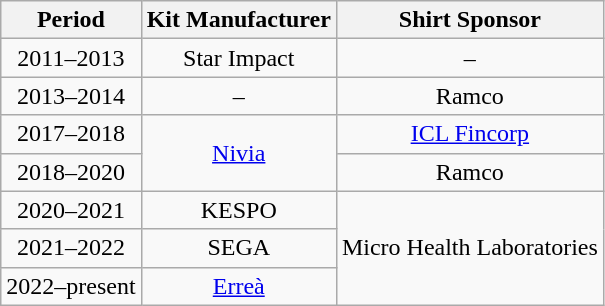<table class="wikitable" style="text-align:center;margin-left:1em;float:center">
<tr>
<th>Period</th>
<th>Kit Manufacturer</th>
<th>Shirt Sponsor</th>
</tr>
<tr>
<td>2011–2013</td>
<td>Star Impact </td>
<td>–</td>
</tr>
<tr>
<td>2013–2014</td>
<td>–</td>
<td>Ramco</td>
</tr>
<tr>
<td>2017–2018</td>
<td rowspan="2"><a href='#'>Nivia</a></td>
<td><a href='#'>ICL Fincorp</a></td>
</tr>
<tr>
<td>2018–2020</td>
<td>Ramco</td>
</tr>
<tr>
<td>2020–2021</td>
<td>KESPO</td>
<td rowspan="3">Micro Health Laboratories</td>
</tr>
<tr>
<td>2021–2022</td>
<td>SEGA </td>
</tr>
<tr>
<td>2022–present</td>
<td><a href='#'>Erreà</a></td>
</tr>
</table>
